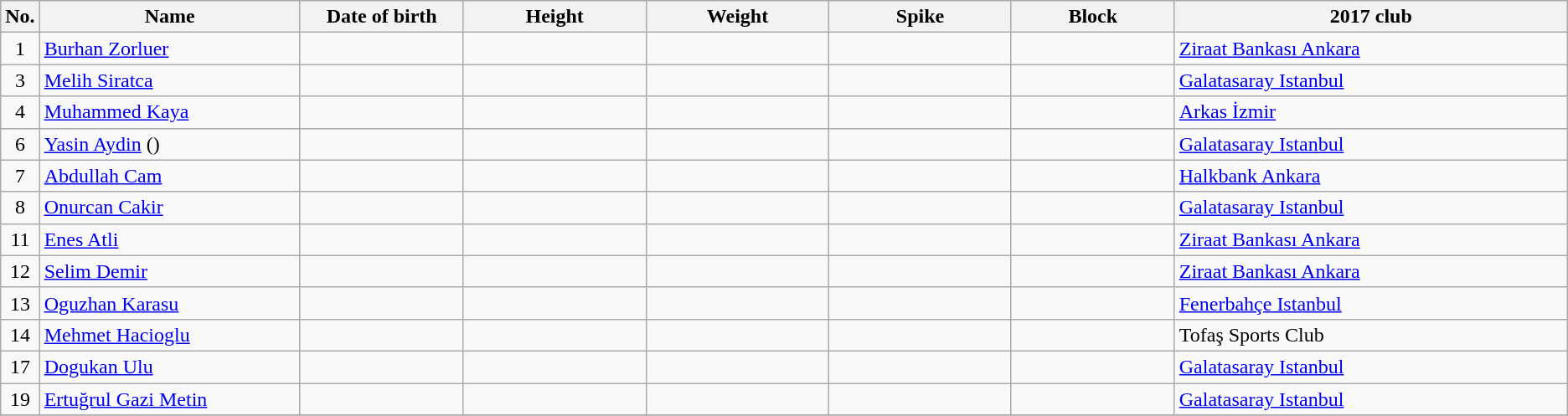<table class="wikitable sortable" style="font-size:100%; text-align:center;">
<tr>
<th>No.</th>
<th style="width:13em">Name</th>
<th style="width:8em">Date of birth</th>
<th style="width:9em">Height</th>
<th style="width:9em">Weight</th>
<th style="width:9em">Spike</th>
<th style="width:8em">Block</th>
<th style="width:20em">2017 club</th>
</tr>
<tr>
<td>1</td>
<td align=left><a href='#'>Burhan Zorluer</a></td>
<td align=right></td>
<td></td>
<td></td>
<td></td>
<td></td>
<td align=left> <a href='#'>Ziraat Bankası Ankara</a></td>
</tr>
<tr>
<td>3</td>
<td align=left><a href='#'>Melih Siratca</a></td>
<td align=right></td>
<td></td>
<td></td>
<td></td>
<td></td>
<td align=left> <a href='#'>Galatasaray Istanbul</a></td>
</tr>
<tr>
<td>4</td>
<td align=left><a href='#'>Muhammed Kaya</a></td>
<td align=right></td>
<td></td>
<td></td>
<td></td>
<td></td>
<td align=left> <a href='#'>Arkas İzmir</a></td>
</tr>
<tr>
<td>6</td>
<td align=left><a href='#'>Yasin Aydin</a> ()</td>
<td align=right></td>
<td></td>
<td></td>
<td></td>
<td></td>
<td align=left> <a href='#'>Galatasaray Istanbul</a></td>
</tr>
<tr>
<td>7</td>
<td align=left><a href='#'>Abdullah Cam</a></td>
<td align=right></td>
<td></td>
<td></td>
<td></td>
<td></td>
<td align=left> <a href='#'>Halkbank Ankara</a></td>
</tr>
<tr>
<td>8</td>
<td align=left><a href='#'>Onurcan Cakir</a></td>
<td align=right></td>
<td></td>
<td></td>
<td></td>
<td></td>
<td align=left> <a href='#'>Galatasaray Istanbul</a></td>
</tr>
<tr>
<td>11</td>
<td align=left><a href='#'>Enes Atli</a></td>
<td align=right></td>
<td></td>
<td></td>
<td></td>
<td></td>
<td align=left> <a href='#'>Ziraat Bankası Ankara</a></td>
</tr>
<tr>
<td>12</td>
<td align=left><a href='#'>Selim Demir</a></td>
<td align=right></td>
<td></td>
<td></td>
<td></td>
<td></td>
<td align=left> <a href='#'>Ziraat Bankası Ankara</a></td>
</tr>
<tr>
<td>13</td>
<td align=left><a href='#'>Oguzhan Karasu</a></td>
<td align=right></td>
<td></td>
<td></td>
<td></td>
<td></td>
<td align=left> <a href='#'>Fenerbahçe Istanbul</a></td>
</tr>
<tr>
<td>14</td>
<td align=left><a href='#'>Mehmet Hacioglu</a></td>
<td align=right></td>
<td></td>
<td></td>
<td></td>
<td></td>
<td align=left> Tofaş Sports Club</td>
</tr>
<tr>
<td>17</td>
<td align=left><a href='#'>Dogukan Ulu</a></td>
<td align=right></td>
<td></td>
<td></td>
<td></td>
<td></td>
<td align=left> <a href='#'>Galatasaray Istanbul</a></td>
</tr>
<tr>
<td>19</td>
<td align=left><a href='#'>Ertuğrul Gazi Metin</a></td>
<td align=right></td>
<td></td>
<td></td>
<td></td>
<td></td>
<td align=left> <a href='#'>Galatasaray Istanbul</a></td>
</tr>
<tr>
</tr>
</table>
